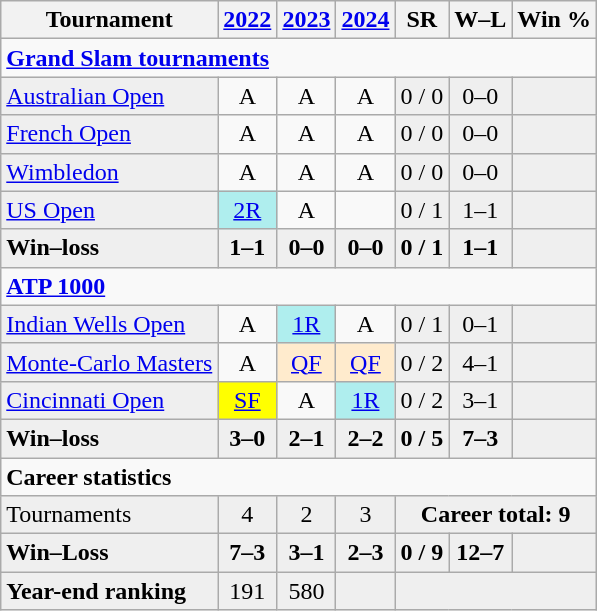<table class="wikitable nowrap" style="text-align:center;">
<tr>
<th>Tournament</th>
<th><a href='#'>2022</a></th>
<th><a href='#'>2023</a></th>
<th><a href='#'>2024</a></th>
<th>SR</th>
<th>W–L</th>
<th>Win %</th>
</tr>
<tr>
<td colspan=7 style="text-align:left"><a href='#'><strong>Grand Slam tournaments</strong></a></td>
</tr>
<tr>
<td align=left bgcolor=efefef><a href='#'>Australian Open</a></td>
<td>A</td>
<td>A</td>
<td>A</td>
<td style=background:#efefef>0 / 0</td>
<td style=background:#efefef>0–0</td>
<td bgcolor=efefef></td>
</tr>
<tr>
<td align=left bgcolor=efefef><a href='#'>French Open</a></td>
<td>A</td>
<td>A</td>
<td>A</td>
<td style=background:#efefef>0 / 0</td>
<td style=background:#efefef>0–0</td>
<td bgcolor=efefef></td>
</tr>
<tr>
<td align=left bgcolor=efefef><a href='#'>Wimbledon</a></td>
<td>A</td>
<td>A</td>
<td>A</td>
<td style=background:#efefef>0 / 0</td>
<td style=background:#efefef>0–0</td>
<td bgcolor=efefef></td>
</tr>
<tr>
<td align=left bgcolor=efefef><a href='#'>US Open</a></td>
<td style=background:#afeeee><a href='#'>2R</a></td>
<td>A</td>
<td></td>
<td bgcolor=efefef>0 / 1</td>
<td bgcolor=efefef>1–1</td>
<td bgcolor=efefef></td>
</tr>
<tr style="font-weight:bold;background:#EFEFEF;">
<td style=text-align:left>Win–loss</td>
<td>1–1</td>
<td>0–0</td>
<td>0–0</td>
<td>0 / 1</td>
<td>1–1</td>
<td></td>
</tr>
<tr>
<td colspan=7 style=text-align:left><strong><a href='#'>ATP 1000</a></strong></td>
</tr>
<tr>
<td align=left bgcolor=efefef><a href='#'>Indian Wells Open</a></td>
<td>A</td>
<td bgcolor=afeeee><a href='#'>1R</a></td>
<td>A</td>
<td bgcolor=efefef>0 / 1</td>
<td bgcolor=efefef>0–1</td>
<td bgcolor=efefef></td>
</tr>
<tr>
<td align=left bgcolor=efefef><a href='#'>Monte-Carlo Masters</a></td>
<td>A</td>
<td bgcolor=ffebcd><a href='#'>QF</a></td>
<td bgcolor=ffebcd><a href='#'>QF</a></td>
<td bgcolor=efefef>0 / 2</td>
<td bgcolor=efefef>4–1</td>
<td bgcolor=efefef></td>
</tr>
<tr>
<td align=left bgcolor=efefef><a href='#'>Cincinnati Open</a></td>
<td bgcolor=yellow><a href='#'>SF</a></td>
<td>A</td>
<td bgcolor=afeeee><a href='#'>1R</a></td>
<td bgcolor=efefef>0 / 2</td>
<td bgcolor=efefef>3–1</td>
<td bgcolor=efefef></td>
</tr>
<tr style="font-weight:bold;background:#EFEFEF;">
<td style=text-align:left>Win–loss</td>
<td>3–0</td>
<td>2–1</td>
<td>2–2</td>
<td>0 / 5</td>
<td>7–3</td>
<td></td>
</tr>
<tr>
<td colspan=7 style=text-align:left><strong>Career statistics</strong></td>
</tr>
<tr style="background:#EFEFEF">
<td style=text-align:left>Tournaments</td>
<td>4</td>
<td>2</td>
<td>3</td>
<td colspan="3"><strong>Career total: 9</strong></td>
</tr>
<tr style="font-weight:bold;background:#EFEFEF;">
<td style=text-align:left>Win–Loss</td>
<td>7–3</td>
<td>3–1</td>
<td>2–3</td>
<td>0 / 9</td>
<td>12–7</td>
<td></td>
</tr>
<tr style="background:#EFEFEF">
<td style=text-align:left><strong>Year-end ranking</strong></td>
<td>191</td>
<td>580</td>
<td></td>
<td colspan=3></td>
</tr>
</table>
